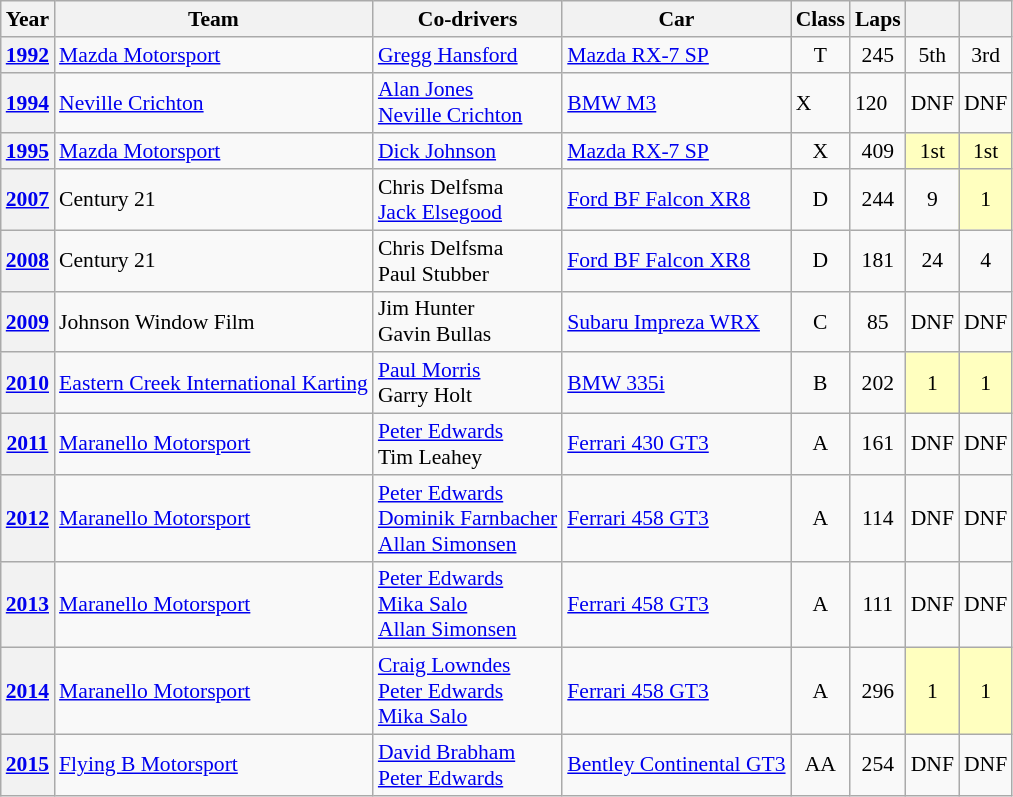<table class="wikitable" style="font-size:90%">
<tr>
<th>Year</th>
<th>Team</th>
<th>Co-drivers</th>
<th>Car</th>
<th>Class</th>
<th>Laps</th>
<th></th>
<th></th>
</tr>
<tr style="text-align:center;">
<th><a href='#'>1992</a></th>
<td align="left"> <a href='#'>Mazda Motorsport</a></td>
<td align="left"> <a href='#'>Gregg Hansford</a></td>
<td align="left"><a href='#'>Mazda RX-7 SP</a></td>
<td>T</td>
<td>245</td>
<td>5th</td>
<td>3rd</td>
</tr>
<tr>
<th><a href='#'>1994</a></th>
<td align="left"> <a href='#'>Neville Crichton</a></td>
<td align="left"> <a href='#'>Alan Jones</a><br> <a href='#'>Neville Crichton</a></td>
<td align="left"><a href='#'>BMW M3</a></td>
<td>X</td>
<td>120</td>
<td>DNF</td>
<td>DNF</td>
</tr>
<tr style="text-align:center;">
<th><a href='#'>1995</a></th>
<td align="left"> <a href='#'>Mazda Motorsport</a></td>
<td align="left"> <a href='#'>Dick Johnson</a></td>
<td align="left"><a href='#'>Mazda RX-7 SP</a></td>
<td>X</td>
<td>409</td>
<td style="background:#ffffbf;">1st</td>
<td style="background:#ffffbf;">1st</td>
</tr>
<tr style="text-align:center;">
<th><a href='#'>2007</a></th>
<td align="left"> Century 21</td>
<td align="left"> Chris Delfsma<br> <a href='#'>Jack Elsegood</a></td>
<td align="left"><a href='#'>Ford BF Falcon XR8</a></td>
<td>D</td>
<td>244</td>
<td>9</td>
<td style="background:#ffffbf;">1</td>
</tr>
<tr style="text-align:center;">
<th><a href='#'>2008</a></th>
<td align="left"> Century 21</td>
<td align="left"> Chris Delfsma<br> Paul Stubber</td>
<td align="left"><a href='#'>Ford BF Falcon XR8</a></td>
<td>D</td>
<td>181</td>
<td>24</td>
<td>4</td>
</tr>
<tr style="text-align:center;">
<th><a href='#'>2009</a></th>
<td align="left"> Johnson Window Film</td>
<td align="left"> Jim Hunter<br> Gavin Bullas</td>
<td align="left"><a href='#'>Subaru Impreza WRX</a></td>
<td>C</td>
<td>85</td>
<td>DNF</td>
<td>DNF</td>
</tr>
<tr style="text-align:center;">
<th><a href='#'>2010</a></th>
<td align="left"> <a href='#'>Eastern Creek International Karting</a></td>
<td align="left"> <a href='#'>Paul Morris</a><br> Garry Holt</td>
<td align="left"><a href='#'>BMW 335i</a></td>
<td>B</td>
<td>202</td>
<td style="background:#ffffbf;">1</td>
<td style="background:#ffffbf;">1</td>
</tr>
<tr style="text-align:center;">
<th><a href='#'>2011</a></th>
<td align="left"> <a href='#'>Maranello Motorsport</a></td>
<td align="left"> <a href='#'>Peter Edwards</a><br> Tim Leahey</td>
<td align="left"><a href='#'>Ferrari 430 GT3</a></td>
<td>A</td>
<td>161</td>
<td>DNF</td>
<td>DNF</td>
</tr>
<tr style="text-align:center;">
<th><a href='#'>2012</a></th>
<td align="left"> <a href='#'>Maranello Motorsport</a></td>
<td align="left"> <a href='#'>Peter Edwards</a><br> <a href='#'>Dominik Farnbacher</a><br> <a href='#'>Allan Simonsen</a></td>
<td align="left"><a href='#'>Ferrari 458 GT3</a></td>
<td>A</td>
<td>114</td>
<td>DNF</td>
<td>DNF</td>
</tr>
<tr style="text-align:center;">
<th><a href='#'>2013</a></th>
<td align="left"> <a href='#'>Maranello Motorsport</a></td>
<td align="left"> <a href='#'>Peter Edwards</a><br> <a href='#'>Mika Salo</a><br> <a href='#'>Allan Simonsen</a></td>
<td align="left"><a href='#'>Ferrari 458 GT3</a></td>
<td>A</td>
<td>111</td>
<td>DNF</td>
<td>DNF</td>
</tr>
<tr style="text-align:center;">
<th><a href='#'>2014</a></th>
<td align="left"> <a href='#'>Maranello Motorsport</a></td>
<td align="left"> <a href='#'>Craig Lowndes</a><br> <a href='#'>Peter Edwards</a><br> <a href='#'>Mika Salo</a></td>
<td align="left"><a href='#'>Ferrari 458 GT3</a></td>
<td>A</td>
<td>296</td>
<td style="background:#ffffbf;">1</td>
<td style="background:#ffffbf;">1</td>
</tr>
<tr style="text-align:center;">
<th><a href='#'>2015</a></th>
<td align="left"> <a href='#'>Flying B Motorsport</a></td>
<td align="left"> <a href='#'>David Brabham</a><br> <a href='#'>Peter Edwards</a></td>
<td align="left"><a href='#'>Bentley Continental GT3</a></td>
<td>AA</td>
<td>254</td>
<td>DNF</td>
<td>DNF</td>
</tr>
</table>
